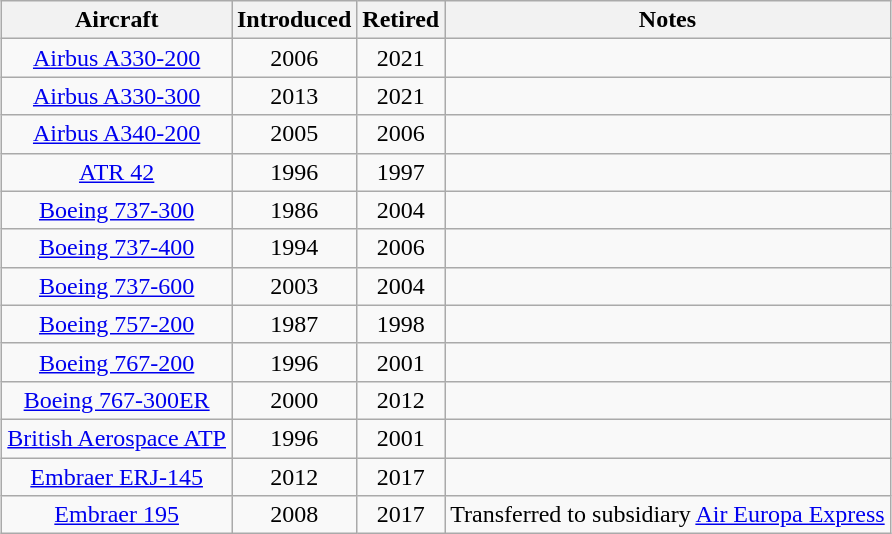<table class="wikitable" style="margin:1em auto; text-align:center;">
<tr>
<th>Aircraft</th>
<th>Introduced</th>
<th>Retired</th>
<th>Notes</th>
</tr>
<tr>
<td><a href='#'>Airbus A330-200</a></td>
<td>2006</td>
<td>2021</td>
<td></td>
</tr>
<tr>
<td><a href='#'>Airbus A330-300</a></td>
<td>2013</td>
<td>2021</td>
<td></td>
</tr>
<tr>
<td><a href='#'>Airbus A340-200</a></td>
<td>2005</td>
<td>2006</td>
<td></td>
</tr>
<tr>
<td><a href='#'>ATR 42</a></td>
<td>1996</td>
<td>1997</td>
<td></td>
</tr>
<tr>
<td><a href='#'>Boeing 737-300</a></td>
<td>1986</td>
<td>2004</td>
<td></td>
</tr>
<tr>
<td><a href='#'>Boeing 737-400</a></td>
<td>1994</td>
<td>2006</td>
<td></td>
</tr>
<tr>
<td><a href='#'>Boeing 737-600</a></td>
<td>2003</td>
<td>2004</td>
<td></td>
</tr>
<tr>
<td><a href='#'>Boeing 757-200</a></td>
<td>1987</td>
<td>1998</td>
<td></td>
</tr>
<tr>
<td><a href='#'>Boeing 767-200</a></td>
<td>1996</td>
<td>2001</td>
<td></td>
</tr>
<tr>
<td><a href='#'>Boeing 767-300ER</a></td>
<td>2000</td>
<td>2012</td>
<td></td>
</tr>
<tr>
<td><a href='#'>British Aerospace ATP</a></td>
<td>1996</td>
<td>2001</td>
<td></td>
</tr>
<tr>
<td><a href='#'>Embraer ERJ-145</a></td>
<td>2012</td>
<td>2017</td>
<td></td>
</tr>
<tr>
<td><a href='#'>Embraer 195</a></td>
<td>2008</td>
<td>2017</td>
<td>Transferred to subsidiary <a href='#'>Air Europa Express</a></td>
</tr>
</table>
